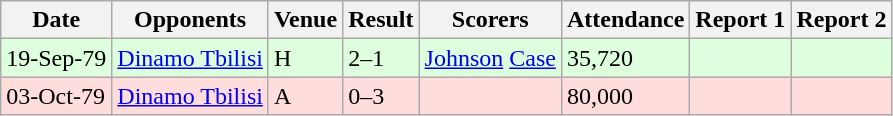<table class=wikitable>
<tr>
<th>Date</th>
<th>Opponents</th>
<th>Venue</th>
<th>Result</th>
<th>Scorers</th>
<th>Attendance</th>
<th>Report 1</th>
<th>Report 2</th>
</tr>
<tr bgcolor="#ddffdd">
<td>19-Sep-79</td>
<td><a href='#'>Dinamo Tbilisi</a></td>
<td>H</td>
<td>2–1</td>
<td><a href='#'>Johnson</a>  <a href='#'>Case</a> </td>
<td>35,720</td>
<td></td>
<td></td>
</tr>
<tr bgcolor="#ffdddd">
<td>03-Oct-79</td>
<td><a href='#'>Dinamo Tbilisi</a></td>
<td>A</td>
<td>0–3</td>
<td></td>
<td>80,000</td>
<td></td>
<td></td>
</tr>
</table>
